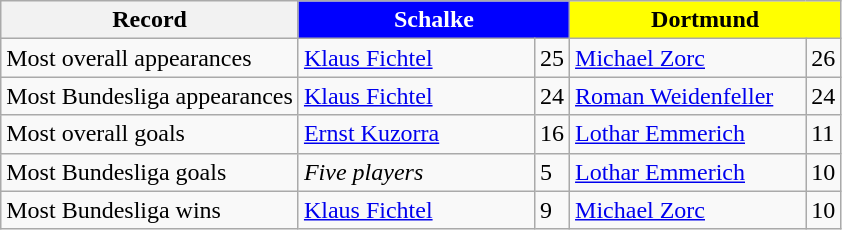<table class="wikitable">
<tr>
<th>Record</th>
<th colspan="2" style="color:#fff; background-color:blue;">Schalke</th>
<th colspan="2" style="color:#000; background-color:yellow;">Dortmund</th>
</tr>
<tr>
<td>Most overall appearances</td>
<td width=150><a href='#'>Klaus Fichtel</a></td>
<td>25</td>
<td width=150><a href='#'>Michael Zorc</a></td>
<td>26</td>
</tr>
<tr>
<td>Most Bundesliga appearances</td>
<td><a href='#'>Klaus Fichtel</a></td>
<td>24</td>
<td><a href='#'>Roman Weidenfeller</a></td>
<td>24</td>
</tr>
<tr>
<td>Most overall goals</td>
<td><a href='#'>Ernst Kuzorra</a></td>
<td>16</td>
<td><a href='#'>Lothar Emmerich</a></td>
<td>11</td>
</tr>
<tr>
<td>Most Bundesliga goals</td>
<td><em>Five players</em></td>
<td>5</td>
<td><a href='#'>Lothar Emmerich</a></td>
<td>10</td>
</tr>
<tr>
<td>Most Bundesliga wins</td>
<td><a href='#'>Klaus Fichtel</a></td>
<td>9</td>
<td><a href='#'>Michael Zorc</a></td>
<td>10</td>
</tr>
</table>
